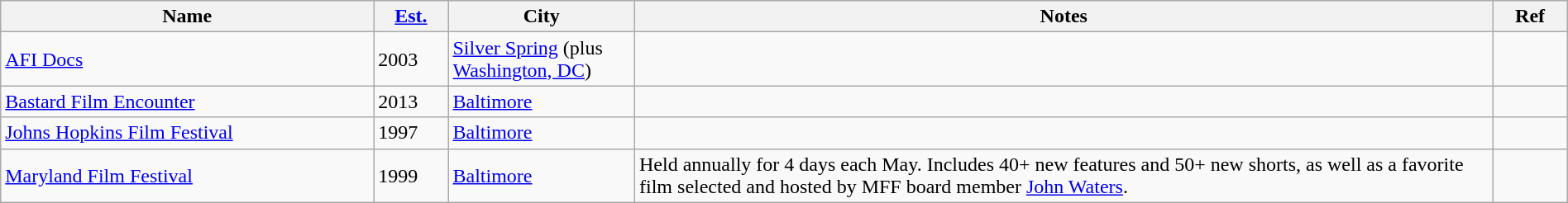<table class="wikitable sortable" width=100%>
<tr>
<th style="width:20%;">Name</th>
<th style="width:4%;"><a href='#'>Est.</a></th>
<th style="width:10%;">City</th>
<th style="width:46%;">Notes</th>
<th style="width:4%;">Ref</th>
</tr>
<tr>
<td><a href='#'>AFI Docs</a></td>
<td>2003</td>
<td><a href='#'>Silver Spring</a> (plus <a href='#'>Washington, DC</a>)</td>
<td></td>
<td></td>
</tr>
<tr>
<td><a href='#'>Bastard Film Encounter</a></td>
<td>2013</td>
<td><a href='#'>Baltimore</a></td>
<td></td>
<td></td>
</tr>
<tr>
<td><a href='#'>Johns Hopkins Film Festival</a></td>
<td>1997</td>
<td><a href='#'>Baltimore</a></td>
<td></td>
<td></td>
</tr>
<tr>
<td><a href='#'>Maryland Film Festival</a></td>
<td>1999</td>
<td><a href='#'>Baltimore</a></td>
<td>Held annually for 4 days each May. Includes 40+ new features and 50+ new shorts, as well as a favorite film selected and hosted by MFF board member <a href='#'>John Waters</a>.</td>
<td></td>
</tr>
</table>
